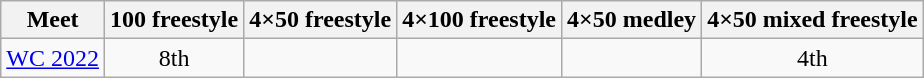<table class="sortable wikitable">
<tr>
<th>Meet</th>
<th class="unsortable">100 freestyle</th>
<th class="unsortable">4×50 freestyle</th>
<th class="unsortable">4×100 freestyle</th>
<th class="unsortable">4×50 medley</th>
<th class="unsortable">4×50 mixed freestyle</th>
</tr>
<tr>
<td><a href='#'>WC 2022</a></td>
<td align="center">8th</td>
<td align="center"></td>
<td align="center"></td>
<td align="center"></td>
<td align="center">4th</td>
</tr>
</table>
